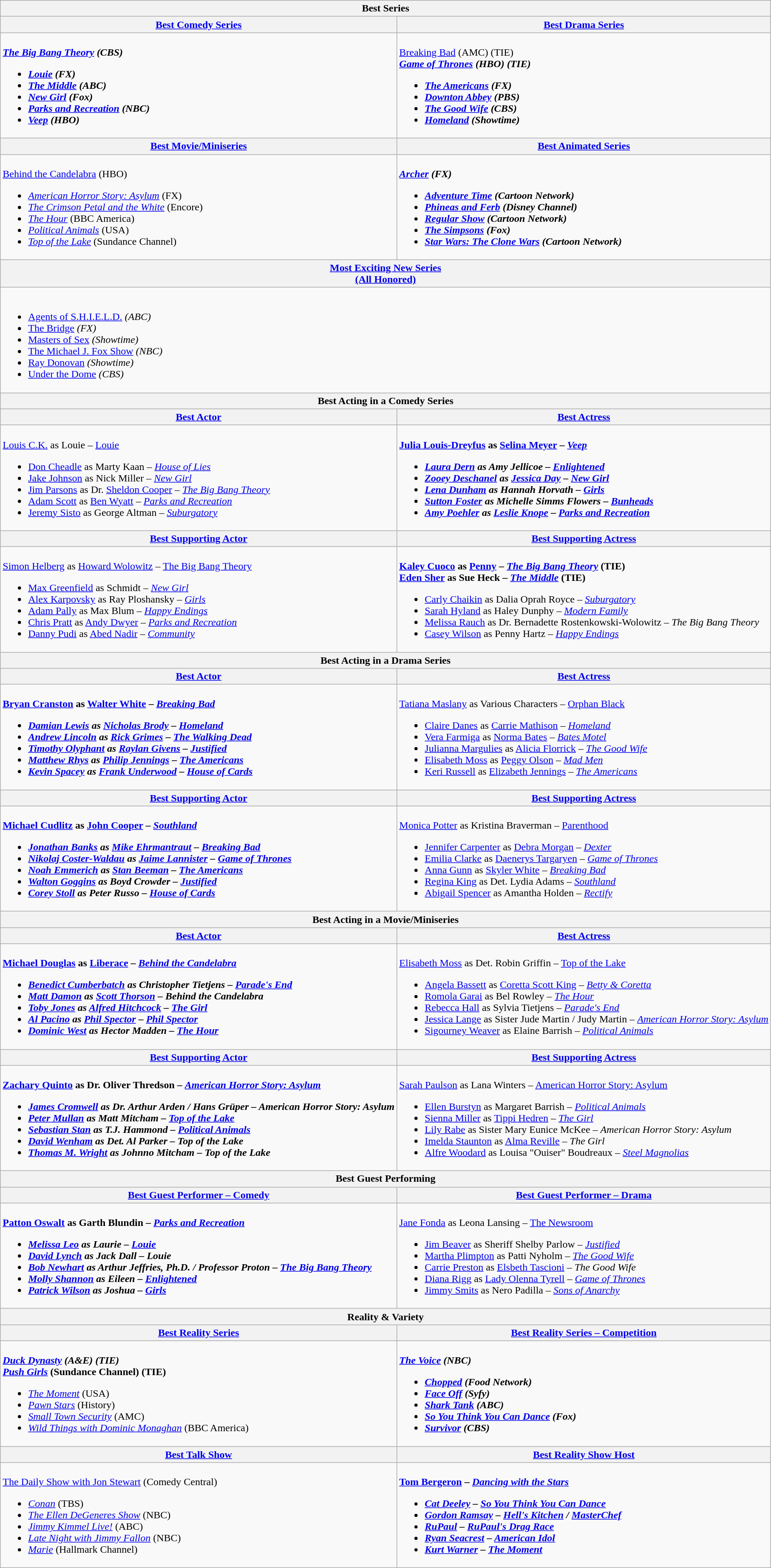<table class=wikitable style="width=100%">
<tr>
<th colspan="2">Best Series</th>
</tr>
<tr>
<th style="width=50%"><a href='#'>Best Comedy Series</a></th>
<th style="width=50%"><a href='#'>Best Drama Series</a></th>
</tr>
<tr>
<td valign="top"><br><strong><em><a href='#'>The Big Bang Theory</a><em> (CBS)<strong><ul><li></em><a href='#'>Louie</a><em> (FX)</li><li></em><a href='#'>The Middle</a><em> (ABC)</li><li></em><a href='#'>New Girl</a><em> (Fox)</li><li></em><a href='#'>Parks and Recreation</a><em> (NBC)</li><li></em><a href='#'>Veep</a><em> (HBO)</li></ul></td>
<td valign="top"><br></em></strong><a href='#'>Breaking Bad</a></em> (AMC) (TIE)</strong> <br><strong><em><a href='#'>Game of Thrones</a><em> (HBO) (TIE)<strong><ul><li></em><a href='#'>The Americans</a><em> (FX)</li><li></em><a href='#'>Downton Abbey</a><em> (PBS)</li><li></em><a href='#'>The Good Wife</a><em> (CBS)</li><li></em><a href='#'>Homeland</a><em> (Showtime)</li></ul></td>
</tr>
<tr>
<th><a href='#'>Best Movie/Miniseries</a></th>
<th><a href='#'>Best Animated Series</a></th>
</tr>
<tr>
<td valign="top"><br></em></strong><a href='#'>Behind the Candelabra</a></em> (HBO)</strong><ul><li><em><a href='#'>American Horror Story: Asylum</a></em> (FX)</li><li><em><a href='#'>The Crimson Petal and the White</a></em> (Encore)</li><li><em><a href='#'>The Hour</a></em> (BBC America)</li><li><em><a href='#'>Political Animals</a></em> (USA)</li><li><em><a href='#'>Top of the Lake</a></em> (Sundance Channel)</li></ul></td>
<td valign="top"><br><strong><em><a href='#'>Archer</a><em> (FX)<strong><ul><li></em><a href='#'>Adventure Time</a><em> (Cartoon Network)</li><li></em><a href='#'>Phineas and Ferb</a><em> (Disney Channel)</li><li></em><a href='#'>Regular Show</a><em> (Cartoon Network)</li><li></em><a href='#'>The Simpsons</a><em> (Fox)</li><li></em><a href='#'>Star Wars: The Clone Wars</a><em> (Cartoon Network)</li></ul></td>
</tr>
<tr>
<th colspan="2"><a href='#'>Most Exciting New Series <br> (All Honored)</a></th>
</tr>
<tr>
<td valign="top" colspan="2"><br><ul><li></em><a href='#'>Agents of S.H.I.E.L.D.</a><em> (ABC)</li><li></em><a href='#'>The Bridge</a><em> (FX)</li><li></em><a href='#'>Masters of Sex</a><em> (Showtime)</li><li></em><a href='#'>The Michael J. Fox Show</a><em> (NBC)</li><li></em><a href='#'>Ray Donovan</a><em> (Showtime)</li><li></em><a href='#'>Under the Dome</a><em> (CBS)</li></ul></td>
</tr>
<tr>
<th colspan="2">Best Acting in a Comedy Series</th>
</tr>
<tr>
<th><a href='#'>Best Actor</a></th>
<th><a href='#'>Best Actress</a></th>
</tr>
<tr>
<td valign="top"><br></strong><a href='#'>Louis C.K.</a> as Louie – </em><a href='#'>Louie</a></em></strong><ul><li><a href='#'>Don Cheadle</a> as Marty Kaan – <em><a href='#'>House of Lies</a></em></li><li><a href='#'>Jake Johnson</a> as Nick Miller – <em><a href='#'>New Girl</a></em></li><li><a href='#'>Jim Parsons</a> as Dr. <a href='#'>Sheldon Cooper</a> – <em><a href='#'>The Big Bang Theory</a></em></li><li><a href='#'>Adam Scott</a> as <a href='#'>Ben Wyatt</a> – <em><a href='#'>Parks and Recreation</a></em></li><li><a href='#'>Jeremy Sisto</a> as George Altman – <em><a href='#'>Suburgatory</a></em></li></ul></td>
<td valign="top"><br><strong><a href='#'>Julia Louis-Dreyfus</a> as <a href='#'>Selina Meyer</a> – <em><a href='#'>Veep</a><strong><em><ul><li><a href='#'>Laura Dern</a> as Amy Jellicoe – </em><a href='#'>Enlightened</a><em></li><li><a href='#'>Zooey Deschanel</a> as <a href='#'>Jessica Day</a> – </em><a href='#'>New Girl</a><em></li><li><a href='#'>Lena Dunham</a> as Hannah Horvath – </em><a href='#'>Girls</a><em></li><li><a href='#'>Sutton Foster</a> as Michelle Simms Flowers – </em><a href='#'>Bunheads</a><em></li><li><a href='#'>Amy Poehler</a> as <a href='#'>Leslie Knope</a> – </em><a href='#'>Parks and Recreation</a><em></li></ul></td>
</tr>
<tr>
<th><a href='#'>Best Supporting Actor</a></th>
<th><a href='#'>Best Supporting Actress</a></th>
</tr>
<tr>
<td valign="top"><br></strong><a href='#'>Simon Helberg</a> as <a href='#'>Howard Wolowitz</a> – </em><a href='#'>The Big Bang Theory</a></em></strong><ul><li><a href='#'>Max Greenfield</a> as Schmidt – <em><a href='#'>New Girl</a></em></li><li><a href='#'>Alex Karpovsky</a> as Ray Ploshansky – <em><a href='#'>Girls</a></em></li><li><a href='#'>Adam Pally</a> as Max Blum – <em><a href='#'>Happy Endings</a></em></li><li><a href='#'>Chris Pratt</a> as <a href='#'>Andy Dwyer</a> – <em><a href='#'>Parks and Recreation</a></em></li><li><a href='#'>Danny Pudi</a> as <a href='#'>Abed Nadir</a> – <em><a href='#'>Community</a></em></li></ul></td>
<td valign="top"><br><strong><a href='#'>Kaley Cuoco</a> as <a href='#'>Penny</a> – <em><a href='#'>The Big Bang Theory</a></em> (TIE)</strong> <br><strong><a href='#'>Eden Sher</a> as Sue Heck – <em><a href='#'>The Middle</a></em> (TIE)</strong><ul><li><a href='#'>Carly Chaikin</a> as Dalia Oprah Royce – <em><a href='#'>Suburgatory</a></em></li><li><a href='#'>Sarah Hyland</a> as Haley Dunphy – <em><a href='#'>Modern Family</a></em></li><li><a href='#'>Melissa Rauch</a> as Dr. Bernadette Rostenkowski-Wolowitz – <em>The Big Bang Theory</em></li><li><a href='#'>Casey Wilson</a> as Penny Hartz – <em><a href='#'>Happy Endings</a></em></li></ul></td>
</tr>
<tr>
<th colspan="2">Best Acting in a Drama Series</th>
</tr>
<tr>
<th><a href='#'>Best Actor</a></th>
<th><a href='#'>Best Actress</a></th>
</tr>
<tr>
<td valign="top"><br><strong><a href='#'>Bryan Cranston</a> as <a href='#'>Walter White</a> – <em><a href='#'>Breaking Bad</a><strong><em><ul><li><a href='#'>Damian Lewis</a> as <a href='#'>Nicholas Brody</a> – </em><a href='#'>Homeland</a><em></li><li><a href='#'>Andrew Lincoln</a> as <a href='#'>Rick Grimes</a> – </em><a href='#'>The Walking Dead</a><em></li><li><a href='#'>Timothy Olyphant</a> as <a href='#'>Raylan Givens</a> – </em><a href='#'>Justified</a><em></li><li><a href='#'>Matthew Rhys</a> as <a href='#'>Philip Jennings</a> – </em><a href='#'>The Americans</a><em></li><li><a href='#'>Kevin Spacey</a> as <a href='#'>Frank Underwood</a> – </em><a href='#'>House of Cards</a><em></li></ul></td>
<td valign="top"><br></strong><a href='#'>Tatiana Maslany</a> as Various Characters – </em><a href='#'>Orphan Black</a></em></strong><ul><li><a href='#'>Claire Danes</a> as <a href='#'>Carrie Mathison</a> – <em><a href='#'>Homeland</a></em></li><li><a href='#'>Vera Farmiga</a> as <a href='#'>Norma Bates</a> – <em><a href='#'>Bates Motel</a></em></li><li><a href='#'>Julianna Margulies</a> as <a href='#'>Alicia Florrick</a> – <em><a href='#'>The Good Wife</a></em></li><li><a href='#'>Elisabeth Moss</a> as <a href='#'>Peggy Olson</a> – <em><a href='#'>Mad Men</a></em></li><li><a href='#'>Keri Russell</a> as <a href='#'>Elizabeth Jennings</a> – <em><a href='#'>The Americans</a></em></li></ul></td>
</tr>
<tr>
<th><a href='#'>Best Supporting Actor</a></th>
<th><a href='#'>Best Supporting Actress</a></th>
</tr>
<tr>
<td valign="top"><br><strong><a href='#'>Michael Cudlitz</a> as <a href='#'>John Cooper</a> – <em><a href='#'>Southland</a><strong><em><ul><li><a href='#'>Jonathan Banks</a> as <a href='#'>Mike Ehrmantraut</a> – </em><a href='#'>Breaking Bad</a><em></li><li><a href='#'>Nikolaj Coster-Waldau</a> as <a href='#'>Jaime Lannister</a> – </em><a href='#'>Game of Thrones</a><em></li><li><a href='#'>Noah Emmerich</a> as <a href='#'>Stan Beeman</a> – </em><a href='#'>The Americans</a><em></li><li><a href='#'>Walton Goggins</a> as Boyd Crowder – </em><a href='#'>Justified</a><em></li><li><a href='#'>Corey Stoll</a> as Peter Russo – </em><a href='#'>House of Cards</a><em></li></ul></td>
<td valign="top"><br></strong><a href='#'>Monica Potter</a> as Kristina Braverman – </em><a href='#'>Parenthood</a></em></strong><ul><li><a href='#'>Jennifer Carpenter</a> as <a href='#'>Debra Morgan</a> – <em><a href='#'>Dexter</a></em></li><li><a href='#'>Emilia Clarke</a> as <a href='#'>Daenerys Targaryen</a> – <em><a href='#'>Game of Thrones</a></em></li><li><a href='#'>Anna Gunn</a> as <a href='#'>Skyler White</a> – <em><a href='#'>Breaking Bad</a></em></li><li><a href='#'>Regina King</a> as Det. Lydia Adams – <em><a href='#'>Southland</a></em></li><li><a href='#'>Abigail Spencer</a> as Amantha Holden – <em><a href='#'>Rectify</a></em></li></ul></td>
</tr>
<tr>
<th colspan="2">Best Acting in a Movie/Miniseries</th>
</tr>
<tr>
<th><a href='#'>Best Actor</a></th>
<th><a href='#'>Best Actress</a></th>
</tr>
<tr>
<td valign="top"><br><strong><a href='#'>Michael Douglas</a> as <a href='#'>Liberace</a> – <em><a href='#'>Behind the Candelabra</a><strong><em><ul><li><a href='#'>Benedict Cumberbatch</a> as Christopher Tietjens – </em><a href='#'>Parade's End</a><em></li><li><a href='#'>Matt Damon</a> as <a href='#'>Scott Thorson</a> – </em>Behind the Candelabra<em></li><li><a href='#'>Toby Jones</a> as <a href='#'>Alfred Hitchcock</a> – </em><a href='#'>The Girl</a><em></li><li><a href='#'>Al Pacino</a> as <a href='#'>Phil Spector</a> – </em><a href='#'>Phil Spector</a><em></li><li><a href='#'>Dominic West</a> as Hector Madden – </em><a href='#'>The Hour</a><em></li></ul></td>
<td valign="top"><br></strong><a href='#'>Elisabeth Moss</a> as Det. Robin Griffin – </em><a href='#'>Top of the Lake</a></em></strong><ul><li><a href='#'>Angela Bassett</a> as <a href='#'>Coretta Scott King</a> – <em><a href='#'>Betty & Coretta</a></em></li><li><a href='#'>Romola Garai</a> as Bel Rowley – <em><a href='#'>The Hour</a></em></li><li><a href='#'>Rebecca Hall</a> as Sylvia Tietjens – <em><a href='#'>Parade's End</a></em></li><li><a href='#'>Jessica Lange</a> as Sister Jude Martin / Judy Martin – <em><a href='#'>American Horror Story: Asylum</a></em></li><li><a href='#'>Sigourney Weaver</a> as Elaine Barrish – <em><a href='#'>Political Animals</a></em></li></ul></td>
</tr>
<tr>
<th><a href='#'>Best Supporting Actor</a></th>
<th><a href='#'>Best Supporting Actress</a></th>
</tr>
<tr>
<td valign="top"><br><strong><a href='#'>Zachary Quinto</a> as Dr. Oliver Thredson – <em><a href='#'>American Horror Story: Asylum</a><strong><em><ul><li><a href='#'>James Cromwell</a> as Dr. Arthur Arden / Hans Grüper – </em>American Horror Story: Asylum<em></li><li><a href='#'>Peter Mullan</a> as Matt Mitcham – </em><a href='#'>Top of the Lake</a><em></li><li><a href='#'>Sebastian Stan</a> as T.J. Hammond – </em><a href='#'>Political Animals</a><em></li><li><a href='#'>David Wenham</a> as Det. Al Parker – </em>Top of the Lake<em></li><li><a href='#'>Thomas M. Wright</a> as Johnno Mitcham – </em>Top of the Lake<em></li></ul></td>
<td valign="top"><br></strong><a href='#'>Sarah Paulson</a> as Lana Winters – </em><a href='#'>American Horror Story: Asylum</a></em></strong><ul><li><a href='#'>Ellen Burstyn</a> as Margaret Barrish – <em><a href='#'>Political Animals</a></em></li><li><a href='#'>Sienna Miller</a> as <a href='#'>Tippi Hedren</a> – <em><a href='#'>The Girl</a></em></li><li><a href='#'>Lily Rabe</a> as Sister Mary Eunice McKee – <em>American Horror Story: Asylum</em></li><li><a href='#'>Imelda Staunton</a> as <a href='#'>Alma Reville</a> – <em>The Girl</em></li><li><a href='#'>Alfre Woodard</a> as Louisa "Ouiser" Boudreaux – <em><a href='#'>Steel Magnolias</a></em></li></ul></td>
</tr>
<tr>
<th colspan="2">Best Guest Performing</th>
</tr>
<tr>
<th><a href='#'>Best Guest Performer – Comedy</a></th>
<th><a href='#'>Best Guest Performer – Drama</a></th>
</tr>
<tr>
<td valign="top"><br><strong><a href='#'>Patton Oswalt</a> as Garth Blundin – <em><a href='#'>Parks and Recreation</a><strong><em><ul><li><a href='#'>Melissa Leo</a> as Laurie – </em><a href='#'>Louie</a><em></li><li><a href='#'>David Lynch</a> as Jack Dall – </em>Louie<em></li><li><a href='#'>Bob Newhart</a> as Arthur Jeffries, Ph.D. / Professor Proton – </em><a href='#'>The Big Bang Theory</a><em></li><li><a href='#'>Molly Shannon</a> as Eileen – </em><a href='#'>Enlightened</a><em></li><li><a href='#'>Patrick Wilson</a> as Joshua – </em><a href='#'>Girls</a><em></li></ul></td>
<td valign="top"><br></strong><a href='#'>Jane Fonda</a> as Leona Lansing – </em><a href='#'>The Newsroom</a></em></strong><ul><li><a href='#'>Jim Beaver</a> as Sheriff Shelby Parlow – <em><a href='#'>Justified</a></em></li><li><a href='#'>Martha Plimpton</a> as Patti Nyholm – <em><a href='#'>The Good Wife</a></em></li><li><a href='#'>Carrie Preston</a> as <a href='#'>Elsbeth Tascioni</a> – <em>The Good Wife</em></li><li><a href='#'>Diana Rigg</a> as <a href='#'>Lady Olenna Tyrell</a> – <em><a href='#'>Game of Thrones</a></em></li><li><a href='#'>Jimmy Smits</a> as Nero Padilla – <em><a href='#'>Sons of Anarchy</a></em></li></ul></td>
</tr>
<tr>
<th colspan="2">Reality & Variety</th>
</tr>
<tr>
<th><a href='#'>Best Reality Series</a></th>
<th><a href='#'>Best Reality Series – Competition</a></th>
</tr>
<tr>
<td valign="top"><br><strong><em><a href='#'>Duck Dynasty</a><em> (A&E) (TIE)<strong> <br></em></strong><a href='#'>Push Girls</a></em> (Sundance Channel) (TIE)</strong><ul><li><em><a href='#'>The Moment</a></em> (USA)</li><li><em><a href='#'>Pawn Stars</a></em> (History)</li><li><em><a href='#'>Small Town Security</a></em> (AMC)</li><li><em><a href='#'>Wild Things with Dominic Monaghan</a></em> (BBC America)</li></ul></td>
<td valign="top"><br><strong><em><a href='#'>The Voice</a><em> (NBC)<strong><ul><li></em><a href='#'>Chopped</a><em> (Food Network)</li><li></em><a href='#'>Face Off</a><em> (Syfy)</li><li></em><a href='#'>Shark Tank</a><em> (ABC)</li><li></em><a href='#'>So You Think You Can Dance</a><em> (Fox)</li><li></em><a href='#'>Survivor</a><em> (CBS)</li></ul></td>
</tr>
<tr>
<th><a href='#'>Best Talk Show</a></th>
<th><a href='#'>Best Reality Show Host</a></th>
</tr>
<tr>
<td valign="top"><br></em></strong><a href='#'>The Daily Show with Jon Stewart</a></em> (Comedy Central)</strong><ul><li><em><a href='#'>Conan</a></em> (TBS)</li><li><em><a href='#'>The Ellen DeGeneres Show</a></em> (NBC)</li><li><em><a href='#'>Jimmy Kimmel Live!</a></em> (ABC)</li><li><em><a href='#'>Late Night with Jimmy Fallon</a></em> (NBC)</li><li><em><a href='#'>Marie</a></em> (Hallmark Channel)</li></ul></td>
<td valign="top"><br><strong><a href='#'>Tom Bergeron</a> – <em><a href='#'>Dancing with the Stars</a><strong><em><ul><li><a href='#'>Cat Deeley</a> – </em><a href='#'>So You Think You Can Dance</a><em></li><li><a href='#'>Gordon Ramsay</a> – </em><a href='#'>Hell's Kitchen</a><em> / </em><a href='#'>MasterChef</a><em></li><li><a href='#'>RuPaul</a> – </em><a href='#'>RuPaul's Drag Race</a><em></li><li><a href='#'>Ryan Seacrest</a> – </em><a href='#'>American Idol</a><em></li><li><a href='#'>Kurt Warner</a> – </em><a href='#'>The Moment</a><em></li></ul></td>
</tr>
</table>
